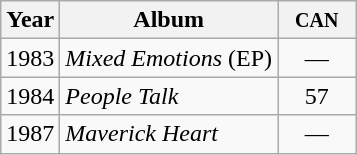<table class="wikitable">
<tr>
<th>Year</th>
<th>Album</th>
<th width="45"><small>CAN</small></th>
</tr>
<tr>
<td>1983</td>
<td><em>Mixed Emotions</em> (EP)</td>
<td align="center">—</td>
</tr>
<tr>
<td>1984</td>
<td><em>People Talk</em></td>
<td align="center">57</td>
</tr>
<tr>
<td>1987</td>
<td><em>Maverick Heart</em></td>
<td align="center">—</td>
</tr>
</table>
